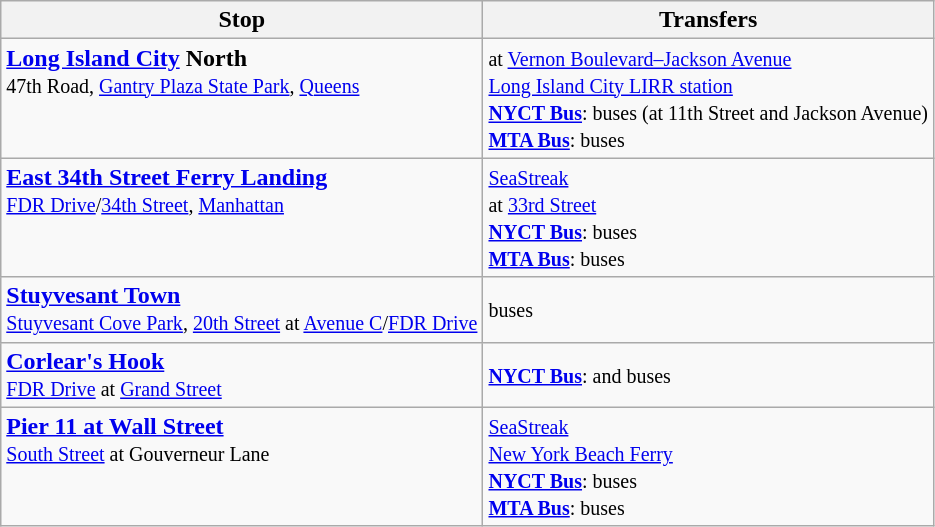<table class=wikitable>
<tr>
<th>Stop</th>
<th>Transfers</th>
</tr>
<tr>
<td valign=top><strong><a href='#'>Long Island City</a> North</strong><br><small>47th Road, <a href='#'>Gantry Plaza State Park</a>, <a href='#'>Queens</a></small><br><small></small></td>
<td><small>  at <a href='#'>Vernon Boulevard–Jackson Avenue</a><br><a href='#'>Long Island City LIRR station</a><br><strong><a href='#'>NYCT Bus</a></strong>:  buses (at 11th Street and Jackson Avenue)<br><strong><a href='#'>MTA Bus</a></strong>:  buses</small></td>
</tr>
<tr>
<td valign=top><strong><a href='#'>East 34th Street Ferry Landing</a></strong><br><small><a href='#'>FDR Drive</a>/<a href='#'>34th Street</a>, <a href='#'>Manhattan</a></small><br><small></small></td>
<td><small><a href='#'>SeaStreak</a><br>    at <a href='#'>33rd Street</a><br><strong><a href='#'>NYCT Bus</a></strong>:  buses <br> <strong><a href='#'>MTA Bus</a></strong>:  buses</small></td>
</tr>
<tr>
<td valign=top><strong><a href='#'>Stuyvesant Town</a></strong><br><small><a href='#'>Stuyvesant Cove Park</a>, <a href='#'>20th Street</a> at <a href='#'>Avenue C</a>/<a href='#'>FDR Drive</a></small><br><small></small></td>
<td><small> buses</small></td>
</tr>
<tr>
<td valign=top><strong><a href='#'>Corlear's Hook</a></strong><br><small><a href='#'>FDR Drive</a> at <a href='#'>Grand Street</a></small><br><small></small></td>
<td><small> <strong><a href='#'>NYCT Bus</a></strong>:  and  buses</small></td>
</tr>
<tr>
<td valign=top><strong><a href='#'>Pier 11 at Wall Street</a></strong><br><small><a href='#'>South Street</a> at Gouverneur Lane</small><br><small></small></td>
<td><small><a href='#'>SeaStreak</a><br><a href='#'>New York Beach Ferry</a><br> <strong><a href='#'>NYCT Bus</a></strong>:  buses<br><strong><a href='#'>MTA Bus</a></strong>:  buses</small></td>
</tr>
</table>
